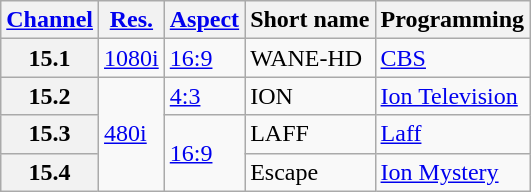<table class="wikitable">
<tr>
<th><a href='#'>Channel</a></th>
<th><a href='#'>Res.</a></th>
<th><a href='#'>Aspect</a></th>
<th>Short name</th>
<th>Programming</th>
</tr>
<tr>
<th scope = "row">15.1</th>
<td><a href='#'>1080i</a></td>
<td><a href='#'>16:9</a></td>
<td>WANE-HD</td>
<td><a href='#'>CBS</a></td>
</tr>
<tr>
<th scope = "row">15.2</th>
<td rowspan=3><a href='#'>480i</a></td>
<td><a href='#'>4:3</a></td>
<td>ION</td>
<td><a href='#'>Ion Television</a></td>
</tr>
<tr>
<th scope = "row">15.3</th>
<td rowspan=2><a href='#'>16:9</a></td>
<td>LAFF</td>
<td><a href='#'>Laff</a></td>
</tr>
<tr>
<th scope = "row">15.4</th>
<td>Escape</td>
<td><a href='#'>Ion Mystery</a></td>
</tr>
</table>
